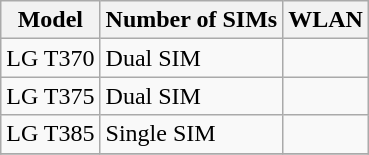<table class="wikitable">
<tr>
<th>Model</th>
<th>Number of SIMs</th>
<th>WLAN</th>
</tr>
<tr>
<td>LG T370</td>
<td>Dual SIM</td>
<td></td>
</tr>
<tr>
<td>LG T375</td>
<td>Dual SIM</td>
<td></td>
</tr>
<tr>
<td>LG T385</td>
<td>Single SIM</td>
<td></td>
</tr>
<tr>
</tr>
</table>
